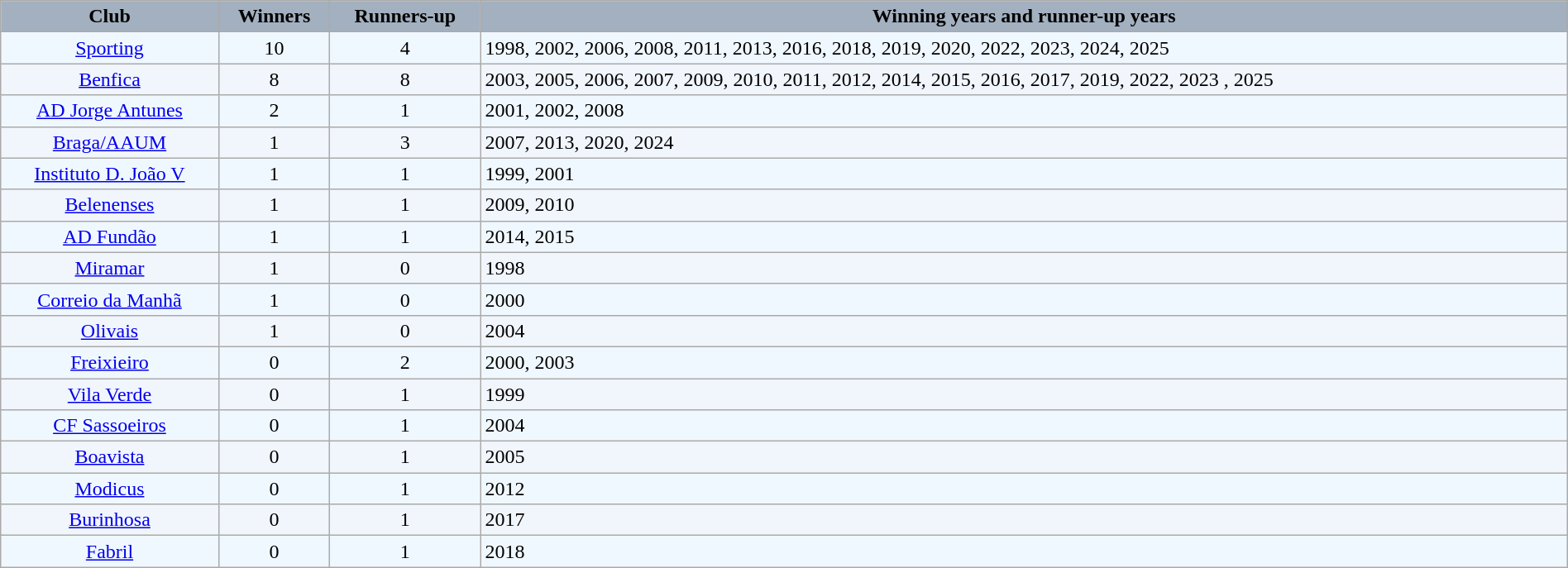<table class="wikitable" width=100% style="text-align: center">
<tr bgcolor=#a3b0bf>
<td><strong>Club</strong></td>
<td><strong>Winners</strong></td>
<td><strong>Runners-up</strong></td>
<td><strong>Winning years and <span>runner-up years</span></strong></td>
</tr>
<tr bgcolor=#F0F8FF>
<td><a href='#'>Sporting</a></td>
<td>10</td>
<td><span>4</span></td>
<td align=left><span>1998</span>, <span>2002</span>, 2006, 2008, 2011, 2013, 2016, 2018, 2019, 2020, 2022, <span>2023</span>, <span>2024</span>, 2025</td>
</tr>
<tr bgcolor=#f1f5fc>
<td><a href='#'>Benfica</a></td>
<td>8</td>
<td><span>8</span></td>
<td align=left>2003, 2005, <span>2006</span>, 2007, 2009, <span>2010</span>, <span>2011</span>, 2012, <span>2014</span>, 2015, <span>2016</span>, 2017, <span>2019</span>, <span>2022</span>, 2023 <span>, 2025</span></td>
</tr>
<tr bgcolor=#F0F8FF>
<td><a href='#'>AD Jorge Antunes</a></td>
<td>2</td>
<td><span>1</span></td>
<td align=left>2001, 2002, <span>2008</span></td>
</tr>
<tr bgcolor=#f1f5fc>
<td><a href='#'>Braga/AAUM</a></td>
<td>1</td>
<td><span>3</span></td>
<td align=left><span>2007</span>, <span>2013</span>, <span>2020</span>, 2024</td>
</tr>
<tr bgcolor=#F0F8FF>
<td><a href='#'>Instituto D. João V</a></td>
<td>1</td>
<td><span>1</span></td>
<td align=left>1999, <span>2001</span></td>
</tr>
<tr bgcolor=#f1f5fc>
<td><a href='#'>Belenenses</a></td>
<td>1</td>
<td><span>1</span></td>
<td align=left><span>2009</span>, 2010</td>
</tr>
<tr bgcolor=#F0F8FF>
<td><a href='#'>AD Fundão</a></td>
<td>1</td>
<td><span>1</span></td>
<td align=left>2014, <span>2015</span></td>
</tr>
<tr bgcolor=#f1f5fc>
<td><a href='#'>Miramar</a></td>
<td>1</td>
<td><span>0</span></td>
<td align=left>1998</td>
</tr>
<tr bgcolor=#F0F8FF>
<td><a href='#'>Correio da Manhã</a></td>
<td>1</td>
<td><span>0</span></td>
<td align=left>2000</td>
</tr>
<tr bgcolor=#f1f5fc>
<td><a href='#'>Olivais</a></td>
<td>1</td>
<td><span>0</span></td>
<td align=left>2004</td>
</tr>
<tr bgcolor=#F0F8FF>
<td><a href='#'>Freixieiro</a></td>
<td>0</td>
<td><span>2</span></td>
<td align=left><span>2000</span>, <span>2003</span></td>
</tr>
<tr bgcolor=#f1f5fc>
<td><a href='#'>Vila Verde</a></td>
<td>0</td>
<td><span>1</span></td>
<td align=left><span>1999</span></td>
</tr>
<tr bgcolor=#F0F8FF>
<td><a href='#'>CF Sassoeiros</a></td>
<td>0</td>
<td><span>1</span></td>
<td align=left><span>2004</span></td>
</tr>
<tr bgcolor=#f1f5fc>
<td><a href='#'>Boavista</a></td>
<td>0</td>
<td><span>1</span></td>
<td align=left><span>2005</span></td>
</tr>
<tr bgcolor=#F0F8FF>
<td><a href='#'>Modicus</a></td>
<td>0</td>
<td><span>1</span></td>
<td align=left><span>2012</span></td>
</tr>
<tr bgcolor=#f1f5fc>
<td><a href='#'>Burinhosa</a></td>
<td>0</td>
<td><span>1</span></td>
<td align=left><span>2017</span></td>
</tr>
<tr bgcolor=#F0F8FF>
<td><a href='#'>Fabril</a></td>
<td>0</td>
<td><span>1</span></td>
<td align=left><span>2018</span></td>
</tr>
</table>
